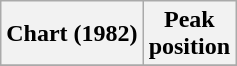<table class="wikitable sortable plainrowheaders">
<tr>
<th>Chart (1982)</th>
<th>Peak<br>position</th>
</tr>
<tr>
</tr>
</table>
